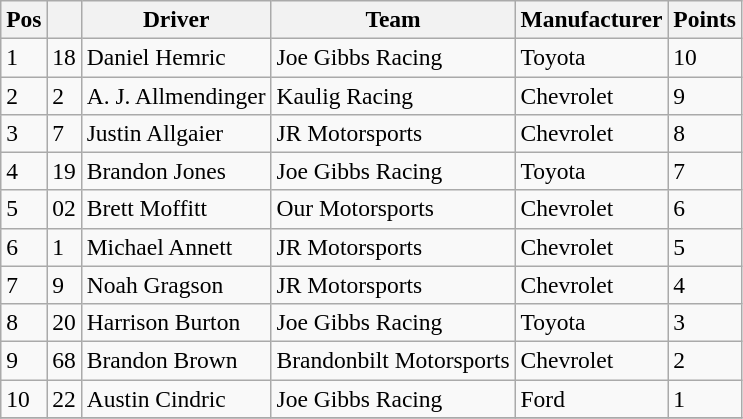<table class="wikitable" style="font-size:98%">
<tr>
<th>Pos</th>
<th></th>
<th>Driver</th>
<th>Team</th>
<th>Manufacturer</th>
<th>Points</th>
</tr>
<tr>
<td>1</td>
<td>18</td>
<td>Daniel Hemric</td>
<td>Joe Gibbs Racing</td>
<td>Toyota</td>
<td>10</td>
</tr>
<tr>
<td>2</td>
<td>2</td>
<td>A. J. Allmendinger</td>
<td>Kaulig Racing</td>
<td>Chevrolet</td>
<td>9</td>
</tr>
<tr>
<td>3</td>
<td>7</td>
<td>Justin Allgaier</td>
<td>JR Motorsports</td>
<td>Chevrolet</td>
<td>8</td>
</tr>
<tr>
<td>4</td>
<td>19</td>
<td>Brandon Jones</td>
<td>Joe Gibbs Racing</td>
<td>Toyota</td>
<td>7</td>
</tr>
<tr>
<td>5</td>
<td>02</td>
<td>Brett Moffitt</td>
<td>Our Motorsports</td>
<td>Chevrolet</td>
<td>6</td>
</tr>
<tr>
<td>6</td>
<td>1</td>
<td>Michael Annett</td>
<td>JR Motorsports</td>
<td>Chevrolet</td>
<td>5</td>
</tr>
<tr>
<td>7</td>
<td>9</td>
<td>Noah Gragson</td>
<td>JR Motorsports</td>
<td>Chevrolet</td>
<td>4</td>
</tr>
<tr>
<td>8</td>
<td>20</td>
<td>Harrison Burton</td>
<td>Joe Gibbs Racing</td>
<td>Toyota</td>
<td>3</td>
</tr>
<tr>
<td>9</td>
<td>68</td>
<td>Brandon Brown</td>
<td>Brandonbilt Motorsports</td>
<td>Chevrolet</td>
<td>2</td>
</tr>
<tr>
<td>10</td>
<td>22</td>
<td>Austin Cindric</td>
<td>Joe Gibbs Racing</td>
<td>Ford</td>
<td>1</td>
</tr>
<tr>
</tr>
</table>
